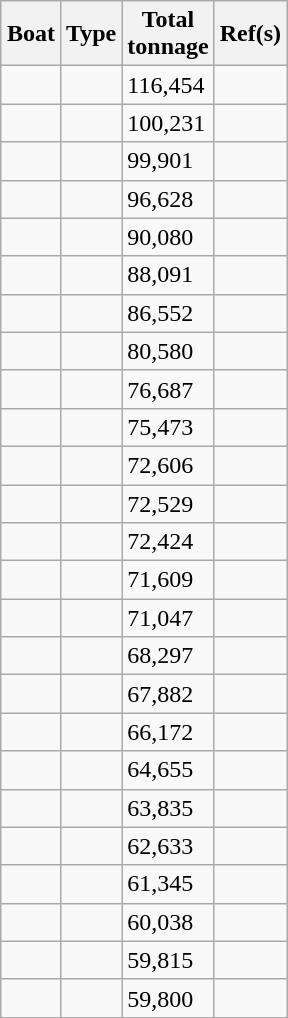<table class="wikitable sortable plainrowheaders" style=" float; margin:auto; margin:auto;" summary= "the first column is the name of the boat. The second is the type of submarine. The third is the date the submarine was commissioned. The fourth is the total tonnage sunk by the submarine.">
<tr>
<th scope="col">Boat</th>
<th scope="col">Type</th>
<th scope="col">Total<br>tonnage</th>
<th>Ref(s)</th>
</tr>
<tr>
<td scope="row"></td>
<td></td>
<td>116,454</td>
<td></td>
</tr>
<tr>
<td scope="row"></td>
<td></td>
<td>100,231</td>
<td></td>
</tr>
<tr>
<td scope="row"></td>
<td></td>
<td>99,901</td>
<td></td>
</tr>
<tr>
<td scope="row"></td>
<td></td>
<td>96,628</td>
<td></td>
</tr>
<tr>
<td scope="row"></td>
<td></td>
<td>90,080</td>
<td></td>
</tr>
<tr>
<td scope="row"></td>
<td></td>
<td>88,091</td>
<td></td>
</tr>
<tr>
<td scope="row"></td>
<td></td>
<td>86,552</td>
<td></td>
</tr>
<tr>
<td scope="row"></td>
<td></td>
<td>80,580</td>
<td></td>
</tr>
<tr |>
<td scope="row"></td>
<td></td>
<td>76,687</td>
<td></td>
</tr>
<tr>
<td scope="row"></td>
<td></td>
<td>75,473</td>
<td></td>
</tr>
<tr>
<td scope="row"></td>
<td></td>
<td>72,606</td>
<td></td>
</tr>
<tr>
<td scope="row"></td>
<td></td>
<td>72,529</td>
<td></td>
</tr>
<tr>
<td scope="row"></td>
<td></td>
<td>72,424</td>
<td></td>
</tr>
<tr>
<td scope="row"></td>
<td></td>
<td>71,609</td>
<td></td>
</tr>
<tr>
<td></td>
<td></td>
<td>71,047</td>
<td></td>
</tr>
<tr>
<td></td>
<td></td>
<td>68,297</td>
<td></td>
</tr>
<tr>
<td></td>
<td></td>
<td>67,882</td>
<td></td>
</tr>
<tr>
<td></td>
<td></td>
<td>66,172</td>
<td></td>
</tr>
<tr>
<td></td>
<td></td>
<td>64,655</td>
<td></td>
</tr>
<tr>
<td></td>
<td></td>
<td>63,835</td>
<td></td>
</tr>
<tr>
<td></td>
<td></td>
<td>62,633</td>
<td></td>
</tr>
<tr>
<td></td>
<td></td>
<td>61,345</td>
<td></td>
</tr>
<tr>
<td></td>
<td></td>
<td>60,038</td>
<td></td>
</tr>
<tr>
<td></td>
<td></td>
<td>59,815</td>
<td></td>
</tr>
<tr>
<td></td>
<td></td>
<td>59,800</td>
<td></td>
</tr>
<tr>
</tr>
</table>
